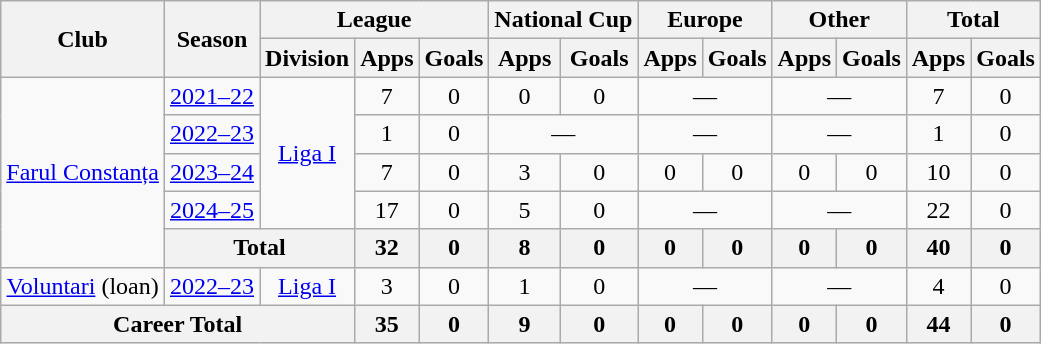<table class=wikitable style=text-align:center>
<tr>
<th rowspan=2>Club</th>
<th rowspan=2>Season</th>
<th colspan=3>League</th>
<th colspan=2>National Cup</th>
<th colspan=2>Europe</th>
<th colspan=2>Other</th>
<th colspan=2>Total</th>
</tr>
<tr>
<th>Division</th>
<th>Apps</th>
<th>Goals</th>
<th>Apps</th>
<th>Goals</th>
<th>Apps</th>
<th>Goals</th>
<th>Apps</th>
<th>Goals</th>
<th>Apps</th>
<th>Goals</th>
</tr>
<tr>
<td rowspan="5"><a href='#'>Farul Constanța</a></td>
<td><a href='#'>2021–22</a></td>
<td rowspan="4"><a href='#'>Liga I</a></td>
<td>7</td>
<td>0</td>
<td>0</td>
<td>0</td>
<td colspan="2">—</td>
<td colspan="2">—</td>
<td>7</td>
<td>0</td>
</tr>
<tr>
<td><a href='#'>2022–23</a></td>
<td>1</td>
<td>0</td>
<td colspan=2>—</td>
<td colspan=2>—</td>
<td colspan=2>—</td>
<td>1</td>
<td>0</td>
</tr>
<tr>
<td><a href='#'>2023–24</a></td>
<td>7</td>
<td>0</td>
<td>3</td>
<td>0</td>
<td>0</td>
<td>0</td>
<td>0</td>
<td>0</td>
<td>10</td>
<td>0</td>
</tr>
<tr>
<td><a href='#'>2024–25</a></td>
<td>17</td>
<td>0</td>
<td>5</td>
<td>0</td>
<td colspan=2>—</td>
<td colspan=2>—</td>
<td>22</td>
<td>0</td>
</tr>
<tr>
<th colspan="2">Total</th>
<th>32</th>
<th>0</th>
<th>8</th>
<th>0</th>
<th>0</th>
<th>0</th>
<th>0</th>
<th>0</th>
<th>40</th>
<th>0</th>
</tr>
<tr>
<td rowspan="1"><a href='#'>Voluntari</a> (loan)</td>
<td><a href='#'>2022–23</a></td>
<td rowspan="1"><a href='#'>Liga I</a></td>
<td>3</td>
<td>0</td>
<td>1</td>
<td>0</td>
<td colspan="2">—</td>
<td colspan="2">—</td>
<td>4</td>
<td>0</td>
</tr>
<tr>
<th colspan="3">Career Total</th>
<th>35</th>
<th>0</th>
<th>9</th>
<th>0</th>
<th>0</th>
<th>0</th>
<th>0</th>
<th>0</th>
<th>44</th>
<th>0</th>
</tr>
</table>
